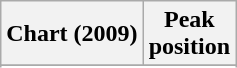<table class="wikitable sortable plainrowheaders">
<tr>
<th>Chart (2009)</th>
<th>Peak<br>position</th>
</tr>
<tr>
</tr>
<tr>
</tr>
<tr>
</tr>
</table>
